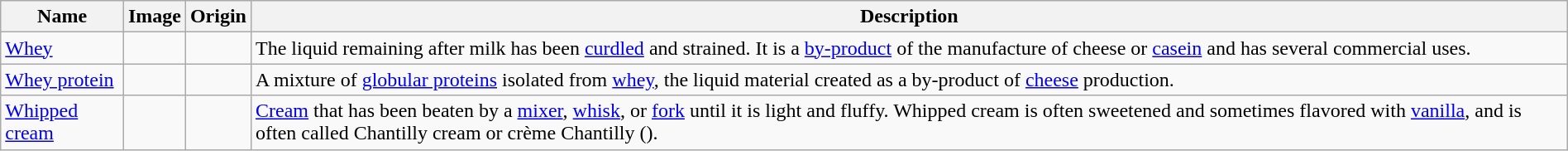<table class="wikitable sortable" style="width:100%;">
<tr>
<th>Name</th>
<th class="unsortable">Image</th>
<th>Origin</th>
<th>Description</th>
</tr>
<tr>
<td><a href='#'>Whey</a></td>
<td></td>
<td></td>
<td>The liquid remaining after milk has been <a href='#'>curdled</a> and strained. It is a <a href='#'>by-product</a> of the manufacture of cheese or <a href='#'>casein</a> and has several commercial uses.</td>
</tr>
<tr>
<td><a href='#'>Whey protein</a></td>
<td></td>
<td></td>
<td>A mixture of <a href='#'>globular proteins</a> isolated from <a href='#'>whey</a>, the liquid  material created as a by-product of <a href='#'>cheese</a> production.</td>
</tr>
<tr>
<td><a href='#'>Whipped cream</a></td>
<td></td>
<td></td>
<td><a href='#'>Cream</a> that has been beaten by a <a href='#'>mixer</a>, <a href='#'>whisk</a>, or <a href='#'>fork</a> until it is light and fluffy. Whipped cream is often sweetened and sometimes flavored with <a href='#'>vanilla</a>, and is often called Chantilly cream or crème Chantilly ().</td>
</tr>
</table>
